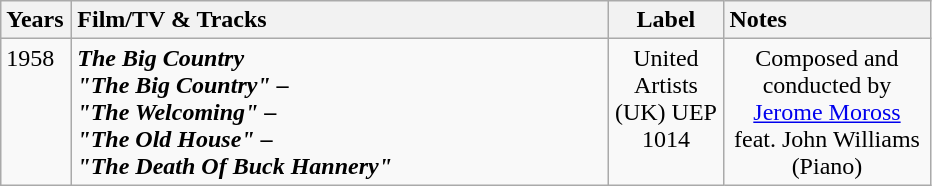<table class="wikitable">
<tr>
<th style="vertical-align:top; text-align:left; width:40px;">Years</th>
<th style="vertical-align:top; text-align:left; width:350px;">Film/TV & Tracks</th>
<th style="vertical-align:top; text-align:center; width:70px;">Label</th>
<th style="vertical-align:top; text-align:left; width:130px;">Notes</th>
</tr>
<tr style="vertical-align:top;">
<td style="text-align:left; ">1958</td>
<td style="text-align:left; "><strong><em>The Big Country<em><strong><br>"The Big Country" –<br>"The Welcoming" –<br>"The Old House" –<br>"The Death Of Buck Hannery"</td>
<td style="text-align:center; ">United Artists (UK) UEP 1014</td>
<td style="text-align:center; ">Composed and conducted by <a href='#'>Jerome Moross</a> feat. John Williams (Piano)</td>
</tr>
</table>
